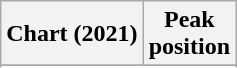<table class="wikitable sortable plainrowheaders" style="text-align:center">
<tr>
<th scope="col">Chart (2021)</th>
<th scope="col">Peak<br>position</th>
</tr>
<tr>
</tr>
<tr>
</tr>
<tr>
</tr>
<tr>
</tr>
<tr>
</tr>
<tr>
</tr>
<tr>
</tr>
<tr>
</tr>
<tr>
</tr>
<tr>
</tr>
<tr>
</tr>
<tr>
</tr>
<tr>
</tr>
<tr>
</tr>
<tr>
</tr>
<tr>
</tr>
<tr>
</tr>
<tr>
</tr>
</table>
